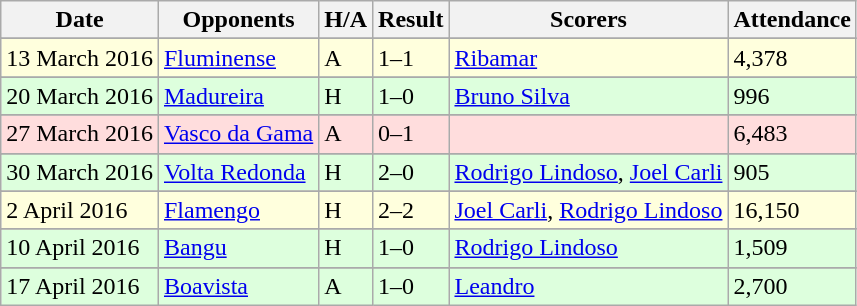<table class="wikitable">
<tr>
<th>Date</th>
<th>Opponents</th>
<th>H/A</th>
<th>Result</th>
<th>Scorers</th>
<th>Attendance</th>
</tr>
<tr>
</tr>
<tr bgcolor="#ffffdd">
<td>13 March 2016</td>
<td><a href='#'>Fluminense</a></td>
<td>A</td>
<td>1–1</td>
<td><a href='#'>Ribamar</a></td>
<td>4,378</td>
</tr>
<tr>
</tr>
<tr bgcolor="#ddffdd">
<td>20 March 2016</td>
<td><a href='#'>Madureira</a></td>
<td>H</td>
<td>1–0</td>
<td><a href='#'>Bruno Silva</a></td>
<td>996</td>
</tr>
<tr>
</tr>
<tr bgcolor="#ffdddd">
<td>27 March 2016</td>
<td><a href='#'>Vasco da Gama</a></td>
<td>A</td>
<td>0–1</td>
<td></td>
<td>6,483</td>
</tr>
<tr>
</tr>
<tr bgcolor="#ddffdd">
<td>30 March 2016</td>
<td><a href='#'>Volta Redonda</a></td>
<td>H</td>
<td>2–0</td>
<td><a href='#'>Rodrigo Lindoso</a>, <a href='#'>Joel Carli</a></td>
<td>905</td>
</tr>
<tr>
</tr>
<tr bgcolor="#ffffdd">
<td>2 April 2016</td>
<td><a href='#'>Flamengo</a></td>
<td>H</td>
<td>2–2</td>
<td><a href='#'>Joel Carli</a>, <a href='#'>Rodrigo Lindoso</a></td>
<td>16,150</td>
</tr>
<tr>
</tr>
<tr bgcolor="#ddffdd">
<td>10 April 2016</td>
<td><a href='#'>Bangu</a></td>
<td>H</td>
<td>1–0</td>
<td><a href='#'>Rodrigo Lindoso</a></td>
<td>1,509</td>
</tr>
<tr>
</tr>
<tr bgcolor="#ddffdd">
<td>17 April 2016</td>
<td><a href='#'>Boavista</a></td>
<td>A</td>
<td>1–0</td>
<td><a href='#'>Leandro</a></td>
<td>2,700</td>
</tr>
</table>
